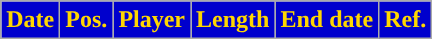<table class="wikitable plainrowheaders sortable">
<tr>
<th style="background:mediumblue;color:gold;">Date</th>
<th style="background:mediumblue;color:gold;">Pos.</th>
<th style="background:mediumblue;color:gold;">Player</th>
<th style="background:mediumblue;color:gold;">Length</th>
<th style="background:mediumblue;color:gold;">End date</th>
<th style="background:mediumblue;color:gold;">Ref.</th>
</tr>
</table>
